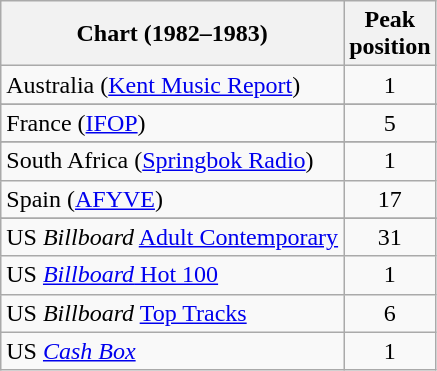<table class="wikitable sortable">
<tr>
<th>Chart (1982–1983)</th>
<th>Peak<br>position</th>
</tr>
<tr>
<td>Australia (<a href='#'>Kent Music Report</a>)</td>
<td align="center">1</td>
</tr>
<tr>
</tr>
<tr>
</tr>
<tr>
</tr>
<tr>
<td>France (<a href='#'>IFOP</a>)</td>
<td align="center">5</td>
</tr>
<tr>
</tr>
<tr>
</tr>
<tr>
</tr>
<tr>
</tr>
<tr>
</tr>
<tr>
<td>South Africa (<a href='#'>Springbok Radio</a>)</td>
<td align="center">1</td>
</tr>
<tr>
<td>Spain (<a href='#'>AFYVE</a>)</td>
<td align="center">17</td>
</tr>
<tr>
</tr>
<tr>
</tr>
<tr>
<td>US <em>Billboard</em> <a href='#'>Adult Contemporary</a></td>
<td align="center">31</td>
</tr>
<tr>
<td>US <a href='#'><em>Billboard</em> Hot 100</a></td>
<td align="center">1</td>
</tr>
<tr>
<td>US <em>Billboard</em> <a href='#'>Top Tracks</a></td>
<td align="center">6</td>
</tr>
<tr>
<td>US <em><a href='#'>Cash Box</a></em></td>
<td align="center">1</td>
</tr>
</table>
